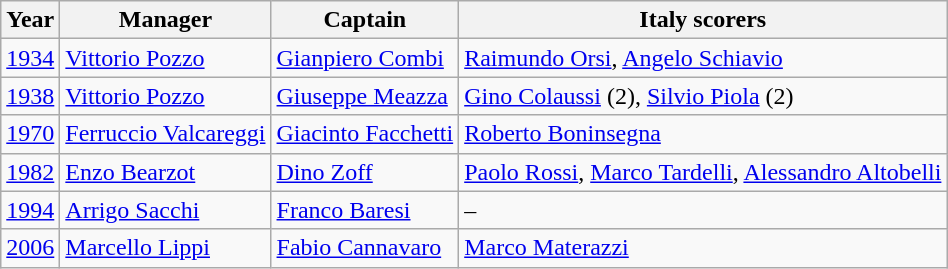<table class="wikitable">
<tr>
<th>Year</th>
<th>Manager</th>
<th>Captain</th>
<th>Italy scorers</th>
</tr>
<tr>
<td><a href='#'>1934</a></td>
<td><a href='#'>Vittorio Pozzo</a></td>
<td><a href='#'>Gianpiero Combi</a></td>
<td><a href='#'>Raimundo Orsi</a>, <a href='#'>Angelo Schiavio</a></td>
</tr>
<tr>
<td><a href='#'>1938</a></td>
<td><a href='#'>Vittorio Pozzo</a></td>
<td><a href='#'>Giuseppe Meazza</a></td>
<td><a href='#'>Gino Colaussi</a> (2), <a href='#'>Silvio Piola</a> (2)</td>
</tr>
<tr>
<td><a href='#'>1970</a></td>
<td><a href='#'>Ferruccio Valcareggi</a></td>
<td><a href='#'>Giacinto Facchetti</a></td>
<td><a href='#'>Roberto Boninsegna</a></td>
</tr>
<tr>
<td><a href='#'>1982</a></td>
<td><a href='#'>Enzo Bearzot</a></td>
<td><a href='#'>Dino Zoff</a></td>
<td><a href='#'>Paolo Rossi</a>, <a href='#'>Marco Tardelli</a>, <a href='#'>Alessandro Altobelli</a></td>
</tr>
<tr>
<td><a href='#'>1994</a></td>
<td><a href='#'>Arrigo Sacchi</a></td>
<td><a href='#'>Franco Baresi</a></td>
<td>–</td>
</tr>
<tr>
<td><a href='#'>2006</a></td>
<td><a href='#'>Marcello Lippi</a></td>
<td><a href='#'>Fabio Cannavaro</a></td>
<td><a href='#'>Marco Materazzi</a></td>
</tr>
</table>
